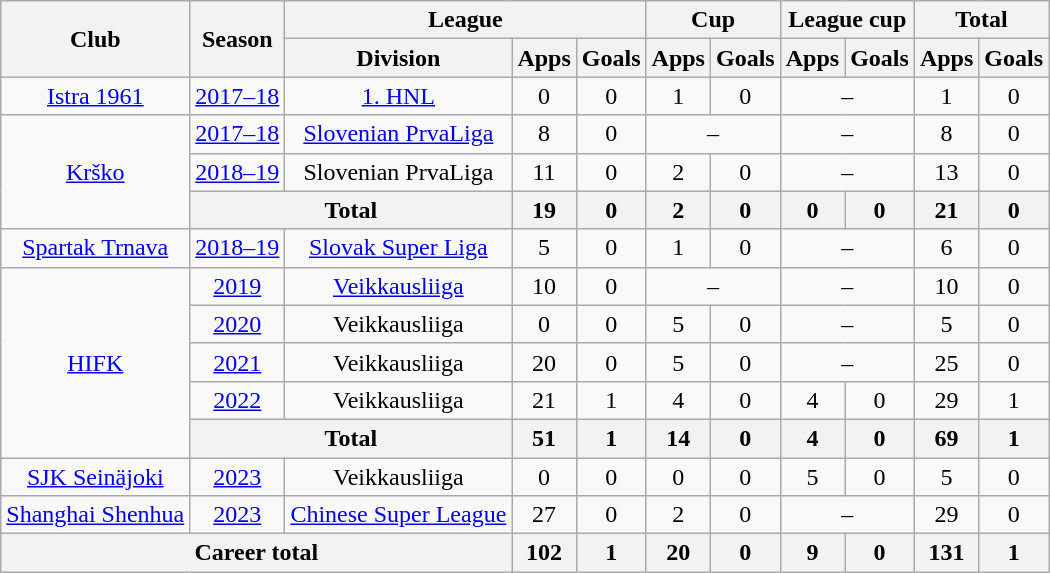<table class="wikitable" style="text-align:center">
<tr>
<th rowspan="2">Club</th>
<th rowspan="2">Season</th>
<th colspan="3">League</th>
<th colspan="2">Cup</th>
<th colspan="2">League cup</th>
<th colspan="2">Total</th>
</tr>
<tr>
<th>Division</th>
<th>Apps</th>
<th>Goals</th>
<th>Apps</th>
<th>Goals</th>
<th>Apps</th>
<th>Goals</th>
<th>Apps</th>
<th>Goals</th>
</tr>
<tr>
<td><a href='#'>Istra 1961</a></td>
<td><a href='#'>2017–18</a></td>
<td><a href='#'>1. HNL</a></td>
<td>0</td>
<td>0</td>
<td>1</td>
<td>0</td>
<td colspan=2>–</td>
<td>1</td>
<td>0</td>
</tr>
<tr>
<td rowspan=3><a href='#'>Krško</a></td>
<td><a href='#'>2017–18</a></td>
<td><a href='#'>Slovenian PrvaLiga</a></td>
<td>8</td>
<td>0</td>
<td colspan=2>–</td>
<td colspan=2>–</td>
<td>8</td>
<td>0</td>
</tr>
<tr>
<td><a href='#'>2018–19</a></td>
<td>Slovenian PrvaLiga</td>
<td>11</td>
<td>0</td>
<td>2</td>
<td>0</td>
<td colspan=2>–</td>
<td>13</td>
<td>0</td>
</tr>
<tr>
<th colspan=2>Total</th>
<th>19</th>
<th>0</th>
<th>2</th>
<th>0</th>
<th>0</th>
<th>0</th>
<th>21</th>
<th>0</th>
</tr>
<tr>
<td><a href='#'>Spartak Trnava</a></td>
<td><a href='#'>2018–19</a></td>
<td><a href='#'>Slovak Super Liga</a></td>
<td>5</td>
<td>0</td>
<td>1</td>
<td>0</td>
<td colspan=2>–</td>
<td>6</td>
<td>0</td>
</tr>
<tr>
<td rowspan=5><a href='#'>HIFK</a></td>
<td><a href='#'>2019</a></td>
<td><a href='#'>Veikkausliiga</a></td>
<td>10</td>
<td>0</td>
<td colspan=2>–</td>
<td colspan=2>–</td>
<td>10</td>
<td>0</td>
</tr>
<tr>
<td><a href='#'>2020</a></td>
<td>Veikkausliiga</td>
<td>0</td>
<td>0</td>
<td>5</td>
<td>0</td>
<td colspan=2>–</td>
<td>5</td>
<td>0</td>
</tr>
<tr>
<td><a href='#'>2021</a></td>
<td>Veikkausliiga</td>
<td>20</td>
<td>0</td>
<td>5</td>
<td>0</td>
<td colspan=2>–</td>
<td>25</td>
<td>0</td>
</tr>
<tr>
<td><a href='#'>2022</a></td>
<td>Veikkausliiga</td>
<td>21</td>
<td>1</td>
<td>4</td>
<td>0</td>
<td>4</td>
<td>0</td>
<td>29</td>
<td>1</td>
</tr>
<tr>
<th colspan=2>Total</th>
<th>51</th>
<th>1</th>
<th>14</th>
<th>0</th>
<th>4</th>
<th>0</th>
<th>69</th>
<th>1</th>
</tr>
<tr>
<td><a href='#'>SJK Seinäjoki</a></td>
<td><a href='#'>2023</a></td>
<td>Veikkausliiga</td>
<td>0</td>
<td>0</td>
<td>0</td>
<td>0</td>
<td>5</td>
<td>0</td>
<td>5</td>
<td>0</td>
</tr>
<tr>
<td><a href='#'>Shanghai Shenhua</a></td>
<td><a href='#'>2023</a></td>
<td><a href='#'>Chinese Super League</a></td>
<td>27</td>
<td>0</td>
<td>2</td>
<td>0</td>
<td colspan=2>–</td>
<td>29</td>
<td>0</td>
</tr>
<tr>
<th colspan="3">Career total</th>
<th>102</th>
<th>1</th>
<th>20</th>
<th>0</th>
<th>9</th>
<th>0</th>
<th>131</th>
<th>1</th>
</tr>
</table>
